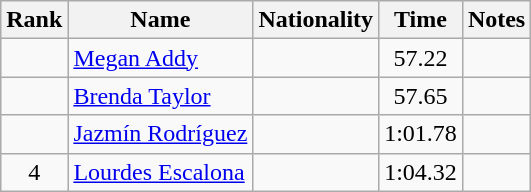<table class="wikitable sortable" style="text-align:center">
<tr>
<th>Rank</th>
<th>Name</th>
<th>Nationality</th>
<th>Time</th>
<th>Notes</th>
</tr>
<tr>
<td align=center></td>
<td align=left><a href='#'>Megan Addy</a></td>
<td align=left></td>
<td>57.22</td>
<td></td>
</tr>
<tr>
<td align=center></td>
<td align=left><a href='#'>Brenda Taylor</a></td>
<td align=left></td>
<td>57.65</td>
<td></td>
</tr>
<tr>
<td align=center></td>
<td align=left><a href='#'>Jazmín Rodríguez</a></td>
<td align=left></td>
<td>1:01.78</td>
<td></td>
</tr>
<tr>
<td align=center>4</td>
<td align=left><a href='#'>Lourdes Escalona</a></td>
<td align=left></td>
<td>1:04.32</td>
<td></td>
</tr>
</table>
